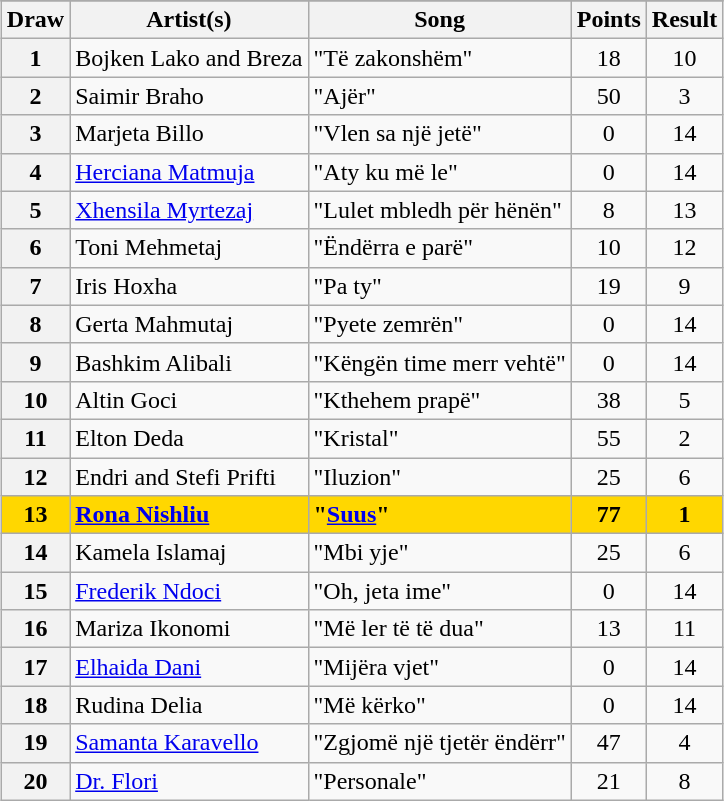<table class="sortable wikitable plainrowheaders" style="margin: 1em auto 1em auto; text-align:center">
<tr>
</tr>
<tr>
<th scope="col">Draw</th>
<th scope="col">Artist(s)</th>
<th scope="col">Song</th>
<th scope="col">Points</th>
<th scope="col">Result</th>
</tr>
<tr>
<th scope="row" style="text-align:center;">1</th>
<td align="left">Bojken Lako and Breza</td>
<td align="left">"Të zakonshëm"</td>
<td>18</td>
<td>10</td>
</tr>
<tr>
<th scope="row" style="text-align:center;">2</th>
<td align="left">Saimir Braho</td>
<td align="left">"Ajër"</td>
<td>50</td>
<td>3</td>
</tr>
<tr>
<th scope="row" style="text-align:center;">3</th>
<td align="left">Marjeta Billo</td>
<td align="left">"Vlen sa një jetë"</td>
<td>0</td>
<td>14</td>
</tr>
<tr>
<th scope="row" style="text-align:center;">4</th>
<td align="left"><a href='#'>Herciana Matmuja</a></td>
<td align="left">"Aty ku më le"</td>
<td>0</td>
<td>14</td>
</tr>
<tr>
<th scope="row" style="text-align:center;">5</th>
<td align="left"><a href='#'>Xhensila Myrtezaj</a></td>
<td align="left">"Lulet mbledh për hënën"</td>
<td>8</td>
<td>13</td>
</tr>
<tr>
<th scope="row" style="text-align:center;">6</th>
<td align="left">Toni Mehmetaj</td>
<td align="left">"Ëndërra e parë"</td>
<td>10</td>
<td>12</td>
</tr>
<tr>
<th scope="row" style="text-align:center;">7</th>
<td align="left">Iris Hoxha</td>
<td align="left">"Pa ty"</td>
<td>19</td>
<td>9</td>
</tr>
<tr>
<th scope="row" style="text-align:center;">8</th>
<td align="left">Gerta Mahmutaj</td>
<td align="left">"Pyete zemrën"</td>
<td>0</td>
<td>14</td>
</tr>
<tr>
<th scope="row" style="text-align:center;">9</th>
<td align="left">Bashkim Alibali</td>
<td align="left">"Këngën time merr vehtë"</td>
<td>0</td>
<td>14</td>
</tr>
<tr>
<th scope="row" style="text-align:center;">10</th>
<td align="left">Altin Goci</td>
<td align="left">"Kthehem prapë"</td>
<td>38</td>
<td>5</td>
</tr>
<tr>
<th scope="row" style="text-align:center;">11</th>
<td align="left">Elton Deda</td>
<td align="left">"Kristal"</td>
<td>55</td>
<td>2</td>
</tr>
<tr>
<th scope="row" style="text-align:center;">12</th>
<td align="left">Endri and Stefi Prifti</td>
<td align="left">"Iluzion"</td>
<td>25</td>
<td>6</td>
</tr>
<tr style="font-weight:bold; background:gold;">
<th scope="row" style="font-weight:bold; background:gold; text-align:center;">13</th>
<td align="left"><a href='#'>Rona Nishliu</a></td>
<td align="left">"<a href='#'>Suus</a>"</td>
<td>77</td>
<td>1</td>
</tr>
<tr>
<th scope="row" style="text-align:center;">14</th>
<td align="left">Kamela Islamaj</td>
<td align="left">"Mbi yje"</td>
<td>25</td>
<td>6</td>
</tr>
<tr>
<th scope="row" style="text-align:center;">15</th>
<td align="left"><a href='#'>Frederik Ndoci</a></td>
<td align="left">"Oh, jeta ime"</td>
<td>0</td>
<td>14</td>
</tr>
<tr>
<th scope="row" style="text-align:center;">16</th>
<td align="left">Mariza Ikonomi</td>
<td align="left">"Më ler të të dua"</td>
<td>13</td>
<td>11</td>
</tr>
<tr>
<th scope="row" style="text-align:center;">17</th>
<td align="left"><a href='#'>Elhaida Dani</a></td>
<td align="left">"Mijëra vjet"</td>
<td>0</td>
<td>14</td>
</tr>
<tr>
<th scope="row" style="text-align:center;">18</th>
<td align="left">Rudina Delia</td>
<td align="left">"Më kërko"</td>
<td>0</td>
<td>14</td>
</tr>
<tr>
<th scope="row" style="text-align:center;">19</th>
<td align="left"><a href='#'>Samanta Karavello</a></td>
<td align="left">"Zgjomë një tjetër ëndërr"</td>
<td>47</td>
<td>4</td>
</tr>
<tr>
<th scope="row" style="text-align:center;">20</th>
<td align="left"><a href='#'>Dr. Flori</a></td>
<td align="left">"Personale"</td>
<td>21</td>
<td>8</td>
</tr>
</table>
